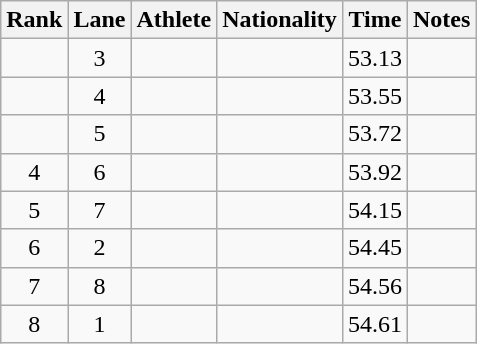<table class="wikitable sortable" style="text-align:center">
<tr>
<th>Rank</th>
<th>Lane</th>
<th>Athlete</th>
<th>Nationality</th>
<th>Time</th>
<th class=unsortable>Notes</th>
</tr>
<tr>
<td></td>
<td>3</td>
<td align=left></td>
<td align=left></td>
<td>53.13</td>
<td></td>
</tr>
<tr>
<td></td>
<td>4</td>
<td align=left></td>
<td align=left></td>
<td>53.55</td>
<td></td>
</tr>
<tr>
<td></td>
<td>5</td>
<td align=left></td>
<td align=left></td>
<td>53.72</td>
<td></td>
</tr>
<tr>
<td>4</td>
<td>6</td>
<td align=left></td>
<td align=left></td>
<td>53.92</td>
<td></td>
</tr>
<tr>
<td>5</td>
<td>7</td>
<td align=left></td>
<td align=left></td>
<td>54.15</td>
<td></td>
</tr>
<tr>
<td>6</td>
<td>2</td>
<td align=left></td>
<td align=left></td>
<td>54.45</td>
<td></td>
</tr>
<tr>
<td>7</td>
<td>8</td>
<td align=left></td>
<td align=left></td>
<td>54.56</td>
<td></td>
</tr>
<tr>
<td>8</td>
<td>1</td>
<td align=left></td>
<td align=left></td>
<td>54.61</td>
<td></td>
</tr>
</table>
